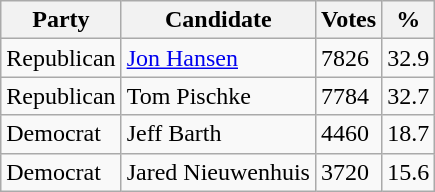<table class="wikitable">
<tr>
<th>Party</th>
<th>Candidate</th>
<th>Votes</th>
<th>%</th>
</tr>
<tr>
<td>Republican</td>
<td><a href='#'>Jon Hansen</a></td>
<td>7826</td>
<td>32.9</td>
</tr>
<tr>
<td>Republican</td>
<td>Tom Pischke</td>
<td>7784</td>
<td>32.7</td>
</tr>
<tr>
<td>Democrat</td>
<td>Jeff Barth</td>
<td>4460</td>
<td>18.7</td>
</tr>
<tr>
<td>Democrat</td>
<td>Jared Nieuwenhuis</td>
<td>3720</td>
<td>15.6</td>
</tr>
</table>
